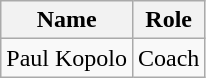<table class="wikitable">
<tr>
<th>Name</th>
<th>Role</th>
</tr>
<tr>
<td> Paul Kopolo</td>
<td>Coach</td>
</tr>
</table>
